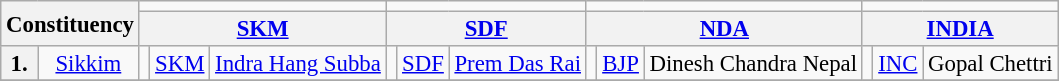<table class="wikitable sortable" style="text-align:center;font-size:95%;line-height:16px">
<tr>
<th colspan="2" rowspan="2">Constituency</th>
<td colspan="3" bgcolor=></td>
<td colspan="3" bgcolor=></td>
<td colspan="3" bgcolor=></td>
<td colspan="3" bgcolor=></td>
</tr>
<tr>
<th colspan="3"><a href='#'>SKM</a></th>
<th colspan="3"><a href='#'>SDF</a></th>
<th colspan="3"><a href='#'>NDA</a></th>
<th colspan="3"><a href='#'>INDIA</a></th>
</tr>
<tr>
<th>1.</th>
<td><a href='#'>Sikkim</a></td>
<td></td>
<td><a href='#'>SKM</a></td>
<td><a href='#'>Indra Hang Subba</a></td>
<td></td>
<td><a href='#'>SDF</a></td>
<td><a href='#'>Prem Das Rai</a></td>
<td></td>
<td><a href='#'>BJP</a></td>
<td>Dinesh Chandra Nepal</td>
<td></td>
<td><a href='#'>INC</a></td>
<td>Gopal Chettri</td>
</tr>
<tr>
</tr>
</table>
